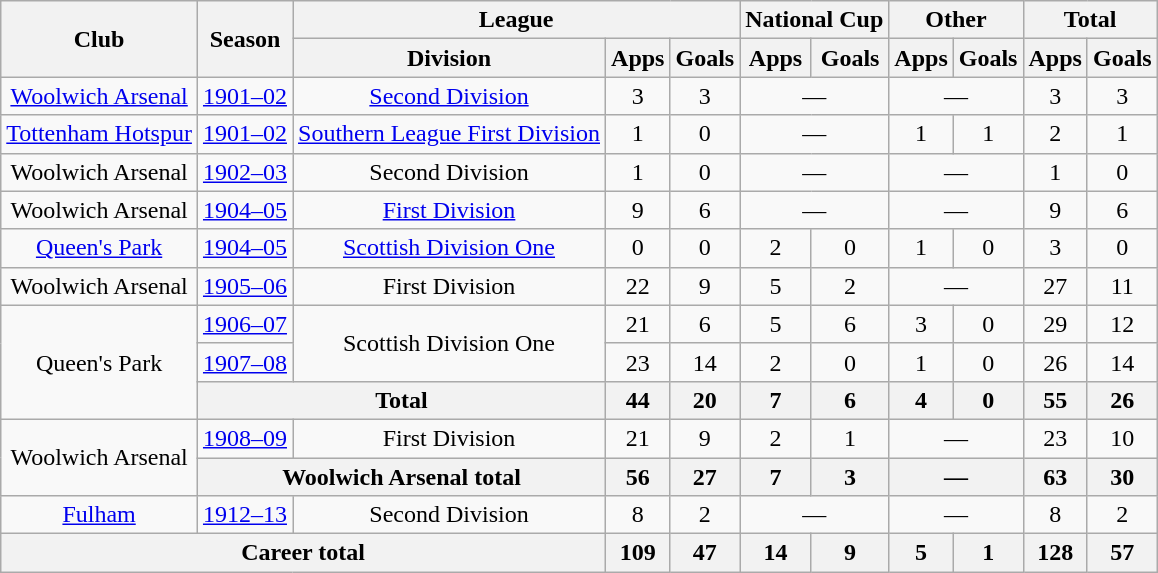<table class="wikitable" style="text-align: center">
<tr>
<th rowspan="2">Club</th>
<th rowspan="2">Season</th>
<th colspan="3">League</th>
<th colspan="2">National Cup</th>
<th colspan="2">Other</th>
<th colspan="2">Total</th>
</tr>
<tr>
<th>Division</th>
<th>Apps</th>
<th>Goals</th>
<th>Apps</th>
<th>Goals</th>
<th>Apps</th>
<th>Goals</th>
<th>Apps</th>
<th>Goals</th>
</tr>
<tr>
<td><a href='#'>Woolwich Arsenal</a></td>
<td><a href='#'>1901–02</a></td>
<td><a href='#'>Second Division</a></td>
<td>3</td>
<td>3</td>
<td colspan="2">—</td>
<td colspan="2">—</td>
<td>3</td>
<td>3</td>
</tr>
<tr>
<td><a href='#'>Tottenham Hotspur</a></td>
<td><a href='#'>1901–02</a></td>
<td><a href='#'>Southern League First Division</a></td>
<td>1</td>
<td>0</td>
<td colspan="2">—</td>
<td>1</td>
<td>1</td>
<td>2</td>
<td>1</td>
</tr>
<tr>
<td>Woolwich Arsenal</td>
<td><a href='#'>1902–03</a></td>
<td>Second Division</td>
<td>1</td>
<td>0</td>
<td colspan="2">—</td>
<td colspan="2">—</td>
<td>1</td>
<td>0</td>
</tr>
<tr>
<td>Woolwich Arsenal</td>
<td><a href='#'>1904–05</a></td>
<td><a href='#'>First Division</a></td>
<td>9</td>
<td>6</td>
<td colspan="2">—</td>
<td colspan="2">—</td>
<td>9</td>
<td>6</td>
</tr>
<tr>
<td><a href='#'>Queen's Park</a></td>
<td><a href='#'>1904–05</a></td>
<td><a href='#'>Scottish Division One</a></td>
<td>0</td>
<td>0</td>
<td>2</td>
<td>0</td>
<td>1</td>
<td>0</td>
<td>3</td>
<td>0</td>
</tr>
<tr>
<td>Woolwich Arsenal</td>
<td><a href='#'>1905–06</a></td>
<td>First Division</td>
<td>22</td>
<td>9</td>
<td>5</td>
<td>2</td>
<td colspan="2">—</td>
<td>27</td>
<td>11</td>
</tr>
<tr>
<td rowspan="3">Queen's Park</td>
<td><a href='#'>1906–07</a></td>
<td rowspan="2">Scottish Division One</td>
<td>21</td>
<td>6</td>
<td>5</td>
<td>6</td>
<td>3</td>
<td>0</td>
<td>29</td>
<td>12</td>
</tr>
<tr>
<td><a href='#'>1907–08</a></td>
<td>23</td>
<td>14</td>
<td>2</td>
<td>0</td>
<td>1</td>
<td>0</td>
<td>26</td>
<td>14</td>
</tr>
<tr>
<th colspan="2">Total</th>
<th>44</th>
<th>20</th>
<th>7</th>
<th>6</th>
<th>4</th>
<th>0</th>
<th>55</th>
<th>26</th>
</tr>
<tr>
<td rowspan="2">Woolwich Arsenal</td>
<td><a href='#'>1908–09</a></td>
<td>First Division</td>
<td>21</td>
<td>9</td>
<td>2</td>
<td>1</td>
<td colspan="2">—</td>
<td>23</td>
<td>10</td>
</tr>
<tr>
<th colspan="2">Woolwich Arsenal total</th>
<th>56</th>
<th>27</th>
<th>7</th>
<th>3</th>
<th colspan="2">—</th>
<th>63</th>
<th>30</th>
</tr>
<tr>
<td><a href='#'>Fulham</a></td>
<td><a href='#'>1912–13</a></td>
<td>Second Division</td>
<td>8</td>
<td>2</td>
<td colspan="2">—</td>
<td colspan="2">—</td>
<td>8</td>
<td>2</td>
</tr>
<tr>
<th colspan="3">Career total</th>
<th>109</th>
<th>47</th>
<th>14</th>
<th>9</th>
<th>5</th>
<th>1</th>
<th>128</th>
<th>57</th>
</tr>
</table>
